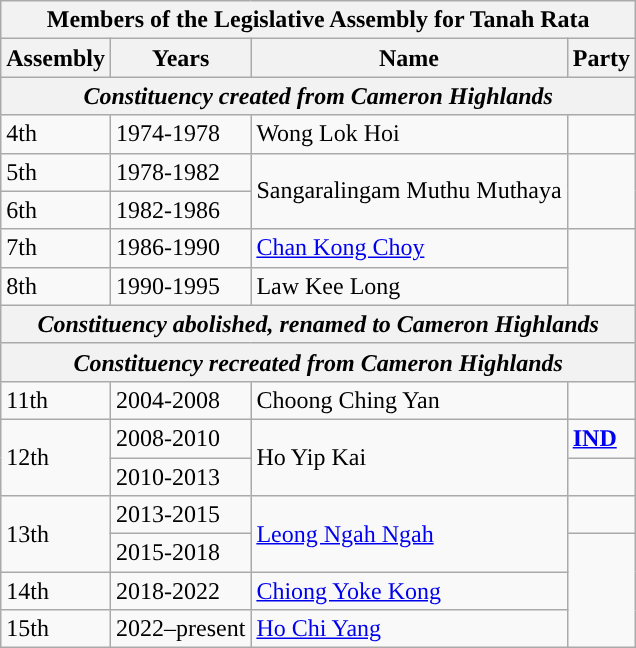<table class="wikitable">
<tr>
<th colspan="4">Members of the Legislative Assembly for Tanah Rata</th>
</tr>
<tr>
<th>Assembly</th>
<th>Years</th>
<th>Name</th>
<th>Party</th>
</tr>
<tr>
<th colspan="4"><em>Constituency created from Cameron Highlands</em></th>
</tr>
<tr>
<td>4th</td>
<td>1974-1978</td>
<td>Wong Lok Hoi</td>
<td></td>
</tr>
<tr>
<td>5th</td>
<td>1978-1982</td>
<td rowspan="2">Sangaralingam Muthu Muthaya</td>
<td rowspan="2"></td>
</tr>
<tr>
<td>6th</td>
<td>1982-1986</td>
</tr>
<tr>
<td>7th</td>
<td>1986-1990</td>
<td><a href='#'>Chan Kong Choy</a></td>
<td rowspan="2"></td>
</tr>
<tr>
<td>8th</td>
<td>1990-1995</td>
<td>Law Kee Long</td>
</tr>
<tr>
<th colspan="4"><em>Constituency abolished, renamed to Cameron Highlands</em></th>
</tr>
<tr>
<th colspan="4"><em>Constituency recreated from Cameron Highlands</em></th>
</tr>
<tr>
<td>11th</td>
<td>2004-2008</td>
<td>Choong Ching Yan</td>
<td></td>
</tr>
<tr>
<td rowspan=2>12th</td>
<td>2008-2010</td>
<td rowspan=2>Ho Yip Kai</td>
<td bgcolor=><strong><a href='#'>IND</a></strong></td>
</tr>
<tr>
<td>2010-2013</td>
<td></td>
</tr>
<tr>
<td rowspan=2>13th</td>
<td>2013-2015</td>
<td rowspan=2><a href='#'>Leong Ngah Ngah</a></td>
<td></td>
</tr>
<tr>
<td>2015-2018</td>
<td rowspan=3></td>
</tr>
<tr>
<td>14th</td>
<td>2018-2022</td>
<td><a href='#'>Chiong Yoke Kong</a></td>
</tr>
<tr>
<td>15th</td>
<td>2022–present</td>
<td><a href='#'>Ho Chi Yang</a></td>
</tr>
</table>
